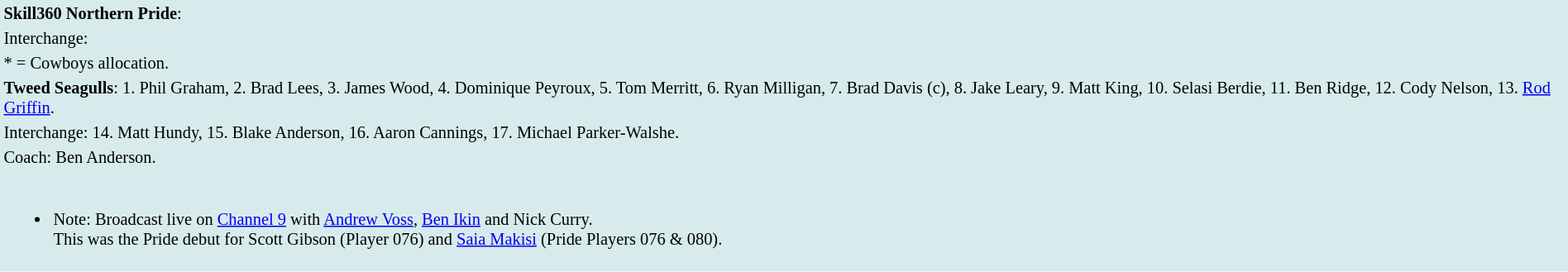<table style="background:#d7ebed; font-size:85%; width:100%;">
<tr>
<td><strong>Skill360 Northern Pride</strong>:             </td>
</tr>
<tr>
<td>Interchange:    </td>
</tr>
<tr>
<td>* = Cowboys allocation.</td>
</tr>
<tr>
<td><strong>Tweed Seagulls</strong>: 1. Phil Graham, 2. Brad Lees, 3. James Wood, 4. Dominique Peyroux, 5. Tom Merritt, 6. Ryan Milligan, 7. Brad Davis (c), 8. Jake Leary, 9. Matt King, 10. Selasi Berdie, 11. Ben Ridge, 12. Cody Nelson, 13. <a href='#'>Rod Griffin</a>.</td>
</tr>
<tr>
<td>Interchange: 14. Matt Hundy, 15. Blake Anderson, 16. Aaron Cannings, 17. Michael Parker-Walshe.</td>
</tr>
<tr>
<td>Coach: Ben Anderson.</td>
</tr>
<tr>
<td><br><ul><li>Note: Broadcast live on <a href='#'>Channel 9</a> with <a href='#'>Andrew Voss</a>, <a href='#'>Ben Ikin</a> and Nick Curry.<br>This was the Pride debut for Scott Gibson (Player 076) and <a href='#'>Saia Makisi</a> (Pride Players 076 & 080).</li></ul></td>
</tr>
<tr>
</tr>
</table>
